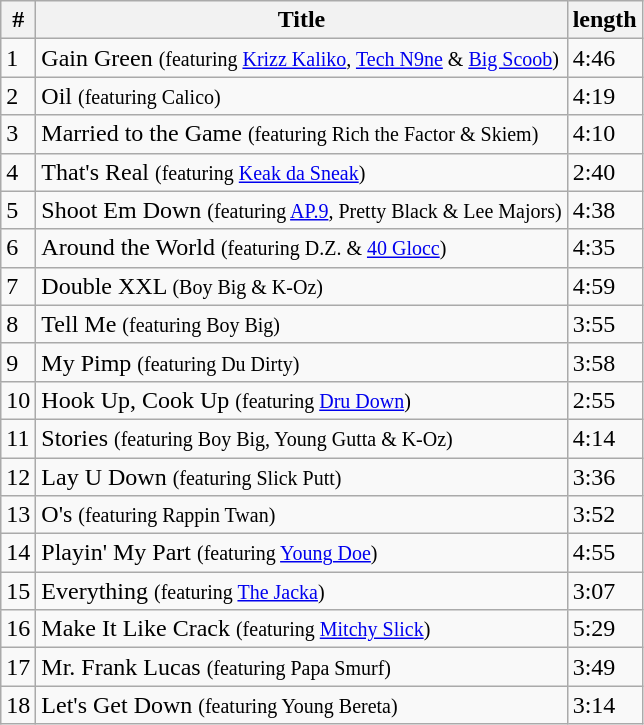<table class="wikitable">
<tr>
<th>#</th>
<th>Title</th>
<th>length</th>
</tr>
<tr>
<td>1</td>
<td>Gain Green <small>(featuring <a href='#'>Krizz Kaliko</a>, <a href='#'>Tech N9ne</a> & <a href='#'>Big Scoob</a>)</small></td>
<td>4:46</td>
</tr>
<tr>
<td>2</td>
<td>Oil <small>(featuring Calico)</small></td>
<td>4:19</td>
</tr>
<tr>
<td>3</td>
<td>Married to the Game <small>(featuring Rich the Factor & Skiem)</small></td>
<td>4:10</td>
</tr>
<tr>
<td>4</td>
<td>That's Real <small>(featuring <a href='#'>Keak da Sneak</a>)</small></td>
<td>2:40</td>
</tr>
<tr>
<td>5</td>
<td>Shoot Em Down <small>(featuring <a href='#'>AP.9</a>, Pretty Black & Lee Majors)</small></td>
<td>4:38</td>
</tr>
<tr>
<td>6</td>
<td>Around the World <small>(featuring D.Z. & <a href='#'>40 Glocc</a>)</small></td>
<td>4:35</td>
</tr>
<tr>
<td>7</td>
<td>Double XXL <small>(Boy Big & K-Oz)</small></td>
<td>4:59</td>
</tr>
<tr>
<td>8</td>
<td>Tell Me <small>(featuring Boy Big)</small></td>
<td>3:55</td>
</tr>
<tr>
<td>9</td>
<td>My Pimp <small>(featuring Du Dirty)</small></td>
<td>3:58</td>
</tr>
<tr>
<td>10</td>
<td>Hook Up, Cook Up <small>(featuring <a href='#'>Dru Down</a>)</small></td>
<td>2:55</td>
</tr>
<tr>
<td>11</td>
<td>Stories <small>(featuring Boy Big, Young Gutta & K-Oz)</small></td>
<td>4:14</td>
</tr>
<tr>
<td>12</td>
<td>Lay U Down <small>(featuring Slick Putt)</small></td>
<td>3:36</td>
</tr>
<tr>
<td>13</td>
<td>O's <small>(featuring Rappin Twan)</small></td>
<td>3:52</td>
</tr>
<tr>
<td>14</td>
<td>Playin' My Part <small>(featuring <a href='#'>Young Doe</a>)</small></td>
<td>4:55</td>
</tr>
<tr>
<td>15</td>
<td>Everything <small>(featuring <a href='#'>The Jacka</a>)</small></td>
<td>3:07</td>
</tr>
<tr>
<td>16</td>
<td>Make It Like Crack <small>(featuring <a href='#'>Mitchy Slick</a>)</small></td>
<td>5:29</td>
</tr>
<tr>
<td>17</td>
<td>Mr. Frank Lucas <small>(featuring  Papa Smurf)</small></td>
<td>3:49</td>
</tr>
<tr>
<td>18</td>
<td>Let's Get Down <small>(featuring Young Bereta)</small></td>
<td>3:14</td>
</tr>
</table>
